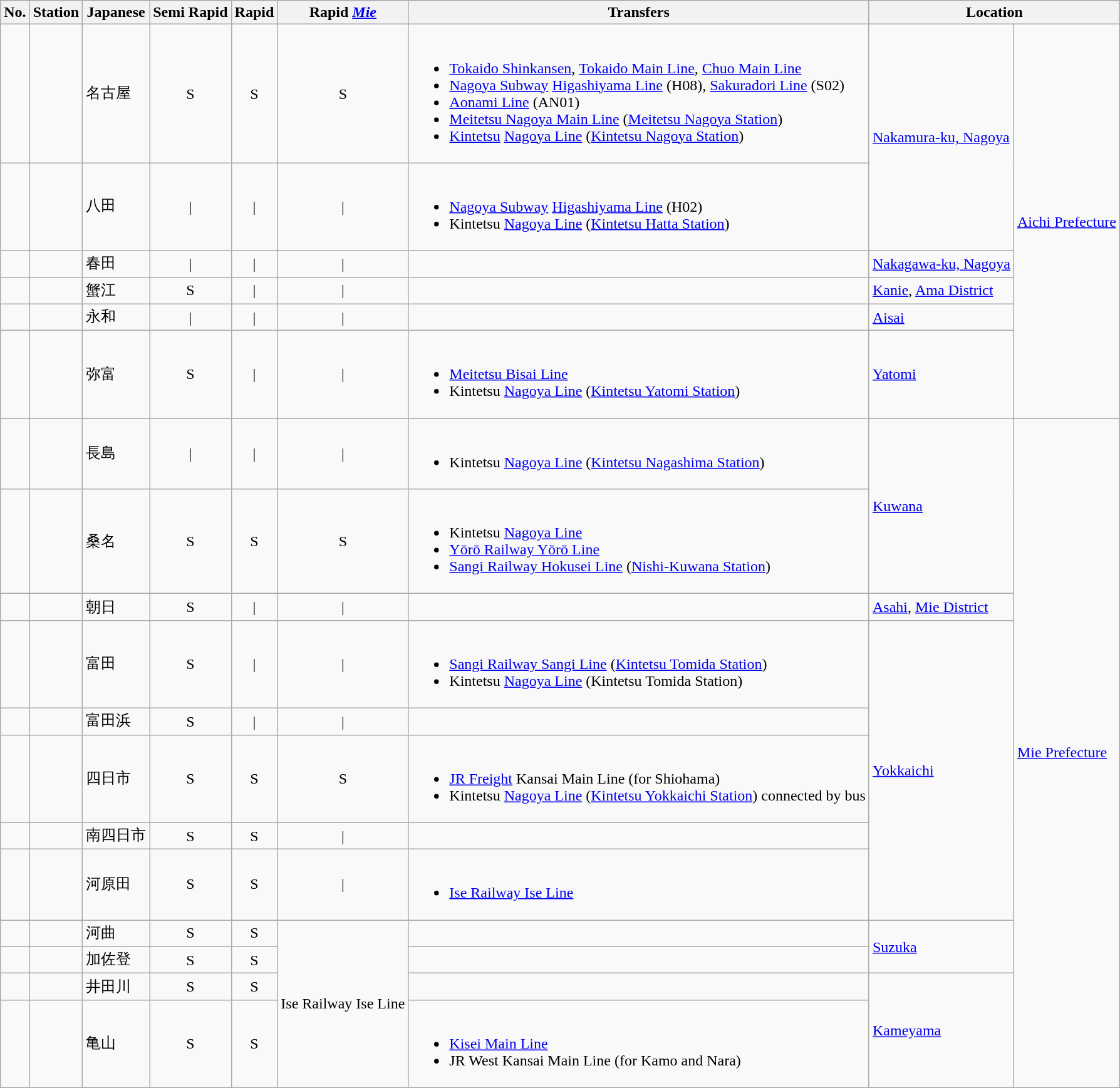<table class=wikitable>
<tr>
<th>No.</th>
<th>Station</th>
<th>Japanese</th>
<th>Semi Rapid</th>
<th>Rapid</th>
<th>Rapid <em><a href='#'>Mie</a></em></th>
<th>Transfers</th>
<th colspan=2>Location</th>
</tr>
<tr>
<td></td>
<td></td>
<td>名古屋</td>
<td align="center">S</td>
<td align="center">S</td>
<td align="center">S</td>
<td><br><ul><li><a href='#'>Tokaido Shinkansen</a>,  <a href='#'>Tokaido Main Line</a>,  <a href='#'>Chuo Main Line</a></li><li><a href='#'>Nagoya Subway</a> <a href='#'>Higashiyama Line</a> (H08), <a href='#'>Sakuradori Line</a> (S02)</li><li><a href='#'>Aonami Line</a> (AN01)</li><li><a href='#'>Meitetsu Nagoya Main Line</a> (<a href='#'>Meitetsu Nagoya Station</a>)</li><li><a href='#'>Kintetsu</a> <a href='#'>Nagoya Line</a> (<a href='#'>Kintetsu Nagoya Station</a>)</li></ul></td>
<td rowspan=2><a href='#'>Nakamura-ku, Nagoya</a></td>
<td rowspan=6><a href='#'>Aichi Prefecture</a></td>
</tr>
<tr>
<td></td>
<td></td>
<td>八田</td>
<td align="center">|</td>
<td align="center">|</td>
<td align="center">|</td>
<td><br><ul><li><a href='#'>Nagoya Subway</a> <a href='#'>Higashiyama Line</a> (H02)</li><li>Kintetsu <a href='#'>Nagoya Line</a> (<a href='#'>Kintetsu Hatta Station</a>)</li></ul></td>
</tr>
<tr>
<td></td>
<td></td>
<td>春田</td>
<td align="center">|</td>
<td align="center">|</td>
<td align="center">|</td>
<td></td>
<td><a href='#'>Nakagawa-ku, Nagoya</a></td>
</tr>
<tr>
<td></td>
<td></td>
<td>蟹江</td>
<td align="center">S</td>
<td align="center">|</td>
<td align="center">|</td>
<td></td>
<td><a href='#'>Kanie</a>, <a href='#'>Ama District</a></td>
</tr>
<tr>
<td></td>
<td></td>
<td>永和</td>
<td align="center">|</td>
<td align="center">|</td>
<td align="center">|</td>
<td></td>
<td><a href='#'>Aisai</a></td>
</tr>
<tr>
<td></td>
<td></td>
<td>弥富</td>
<td align="center">S</td>
<td align="center">|</td>
<td align="center">|</td>
<td><br><ul><li><a href='#'>Meitetsu Bisai Line</a></li><li>Kintetsu <a href='#'>Nagoya Line</a> (<a href='#'>Kintetsu Yatomi Station</a>)</li></ul></td>
<td><a href='#'>Yatomi</a></td>
</tr>
<tr>
<td></td>
<td></td>
<td>長島</td>
<td align="center">|</td>
<td align="center">|</td>
<td align="center">|</td>
<td><br><ul><li>Kintetsu <a href='#'>Nagoya Line</a> (<a href='#'>Kintetsu Nagashima Station</a>)</li></ul></td>
<td rowspan=2><a href='#'>Kuwana</a></td>
<td rowspan=12><a href='#'>Mie Prefecture</a></td>
</tr>
<tr>
<td></td>
<td></td>
<td>桑名</td>
<td align="center">S</td>
<td align="center">S</td>
<td align="center">S</td>
<td><br><ul><li>Kintetsu <a href='#'>Nagoya Line</a></li><li><a href='#'>Yōrō Railway Yōrō Line</a></li><li><a href='#'>Sangi Railway Hokusei Line</a> (<a href='#'>Nishi-Kuwana Station</a>)</li></ul></td>
</tr>
<tr>
<td></td>
<td></td>
<td>朝日</td>
<td align="center">S</td>
<td align="center">|</td>
<td align="center">|</td>
<td></td>
<td><a href='#'>Asahi</a>, <a href='#'>Mie District</a></td>
</tr>
<tr>
<td></td>
<td></td>
<td>富田</td>
<td align="center">S</td>
<td align="center">|</td>
<td align="center">|</td>
<td><br><ul><li><a href='#'>Sangi Railway Sangi Line</a> (<a href='#'>Kintetsu Tomida Station</a>)</li><li>Kintetsu <a href='#'>Nagoya Line</a> (Kintetsu Tomida Station)</li></ul></td>
<td rowspan=5><a href='#'>Yokkaichi</a></td>
</tr>
<tr>
<td></td>
<td></td>
<td>富田浜</td>
<td align="center">S</td>
<td align="center">|</td>
<td align="center">|</td>
<td></td>
</tr>
<tr>
<td></td>
<td></td>
<td>四日市</td>
<td align="center">S</td>
<td align="center">S</td>
<td align="center">S</td>
<td><br><ul><li><a href='#'>JR Freight</a> Kansai Main Line (for Shiohama)</li><li>Kintetsu <a href='#'>Nagoya Line</a> (<a href='#'>Kintetsu Yokkaichi Station</a>) connected by bus</li></ul></td>
</tr>
<tr>
<td></td>
<td></td>
<td>南四日市</td>
<td align="center">S</td>
<td align="center">S</td>
<td align="center">|</td>
<td></td>
</tr>
<tr>
<td></td>
<td></td>
<td>河原田</td>
<td align="center">S</td>
<td align="center">S</td>
<td align="center">|</td>
<td><br><ul><li><a href='#'>Ise Railway Ise Line</a></li></ul></td>
</tr>
<tr>
<td></td>
<td></td>
<td>河曲</td>
<td align="center">S</td>
<td align="center">S</td>
<td align="center" rowspan=4>Ise Railway Ise Line</td>
<td></td>
<td rowspan=2><a href='#'>Suzuka</a></td>
</tr>
<tr>
<td></td>
<td></td>
<td>加佐登</td>
<td align="center">S</td>
<td align="center">S</td>
<td></td>
</tr>
<tr>
<td></td>
<td></td>
<td>井田川</td>
<td align="center">S</td>
<td align="center">S</td>
<td></td>
<td rowspan=2><a href='#'>Kameyama</a></td>
</tr>
<tr>
<td></td>
<td></td>
<td>亀山</td>
<td align="center">S</td>
<td align="center">S</td>
<td><br><ul><li><a href='#'>Kisei Main Line</a></li><li> JR West Kansai Main Line (for Kamo and Nara)</li></ul></td>
</tr>
</table>
